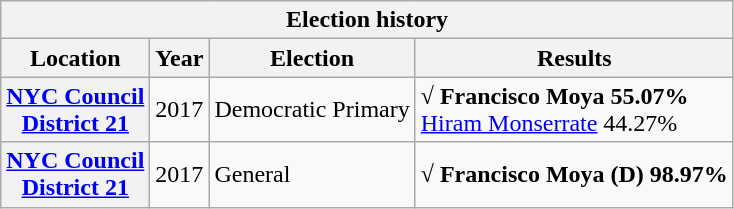<table class="wikitable collapsible">
<tr valign=bottom>
<th colspan=4>Election history</th>
</tr>
<tr valign=bottom>
<th>Location</th>
<th>Year</th>
<th>Election</th>
<th>Results</th>
</tr>
<tr>
<th><a href='#'>NYC Council<br>District 21</a></th>
<td>2017</td>
<td>Democratic Primary</td>
<td><strong>√ Francisco Moya 55.07%</strong><br><a href='#'>Hiram Monserrate</a> 44.27%</td>
</tr>
<tr>
<th><a href='#'>NYC Council<br>District 21</a></th>
<td>2017</td>
<td>General</td>
<td><strong>√ Francisco Moya (D) 98.97%</strong></td>
</tr>
</table>
